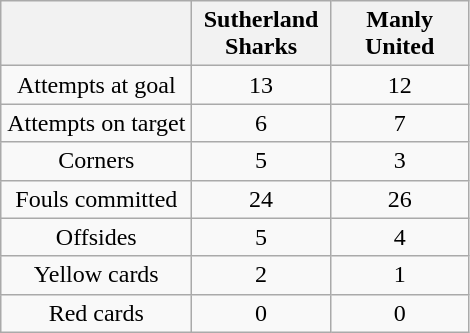<table class="wikitable" style="text-align: center">
<tr>
<th width=120></th>
<th width=85>Sutherland Sharks</th>
<th width=85>Manly United</th>
</tr>
<tr>
<td>Attempts at goal</td>
<td>13</td>
<td>12</td>
</tr>
<tr>
<td>Attempts on target</td>
<td>6</td>
<td>7</td>
</tr>
<tr>
<td>Corners</td>
<td>5</td>
<td>3</td>
</tr>
<tr>
<td>Fouls committed</td>
<td>24</td>
<td>26</td>
</tr>
<tr>
<td>Offsides</td>
<td>5</td>
<td>4</td>
</tr>
<tr>
<td>Yellow cards</td>
<td>2</td>
<td>1</td>
</tr>
<tr>
<td>Red cards</td>
<td>0</td>
<td>0</td>
</tr>
</table>
